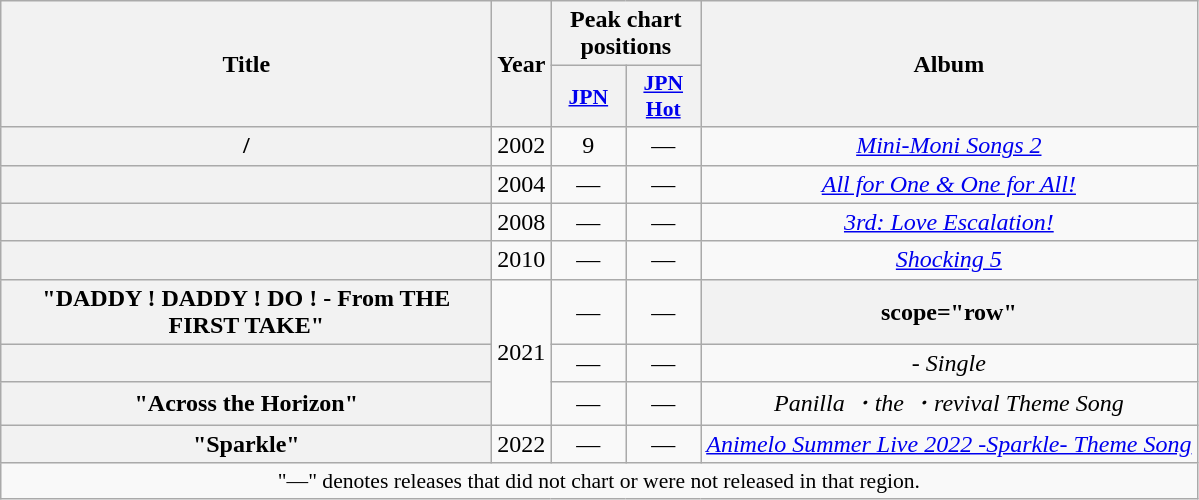<table class="wikitable plainrowheaders" style="text-align:center;">
<tr>
<th scope="col" rowspan="2" style="width:20em;">Title</th>
<th scope="col" rowspan="2">Year</th>
<th scope="col" colspan="2">Peak chart positions</th>
<th scope="col" rowspan="2">Album</th>
</tr>
<tr>
<th scope="col" style="width:3em;font-size:90%;"><a href='#'>JPN</a></th>
<th scope="col" style="width:3em;font-size:90%;"><a href='#'>JPN<br>Hot</a></th>
</tr>
<tr>
<th scope="row"> /  <br></th>
<td>2002</td>
<td>9</td>
<td>—</td>
<td><em><a href='#'>Mini-Moni Songs 2</a></em></td>
</tr>
<tr>
<th scope="row"><br></th>
<td>2004</td>
<td>—</td>
<td>—</td>
<td><em><a href='#'>All for One & One for All!</a></em></td>
</tr>
<tr>
<th scope="row"><br></th>
<td>2008</td>
<td>—</td>
<td>—</td>
<td><em><a href='#'>3rd: Love Escalation!</a></em></td>
</tr>
<tr>
<th scope="row"> <br></th>
<td>2010</td>
<td>—</td>
<td>—</td>
<td><em><a href='#'>Shocking 5</a></em></td>
</tr>
<tr>
<th scope="row">"DADDY ! DADDY ! DO ! - From THE FIRST TAKE"<br></th>
<td rowspan="3">2021</td>
<td>—</td>
<td>—</td>
<th>scope="row" </th>
</tr>
<tr>
<th scope="row"><br></th>
<td>—</td>
<td>—</td>
<td><em> - Single</em></td>
</tr>
<tr>
<th scope="row">"Across the Horizon"<br></th>
<td>—</td>
<td>—</td>
<td><em>Panilla ・the ・revival Theme Song</em></td>
</tr>
<tr>
<th scope="row">"Sparkle"<br></th>
<td>2022</td>
<td>—</td>
<td>—</td>
<td><em><a href='#'> Animelo Summer Live 2022 -Sparkle- Theme Song</a></em></td>
</tr>
<tr>
<td colspan="6" style="font-size:90%;">"—" denotes releases that did not chart or were not released in that region.</td>
</tr>
</table>
